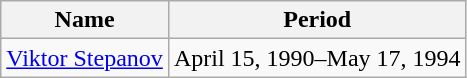<table class="wikitable">
<tr>
<th>Name</th>
<th>Period</th>
</tr>
<tr>
<td><a href='#'>Viktor Stepanov</a></td>
<td>April 15, 1990–May 17, 1994</td>
</tr>
</table>
